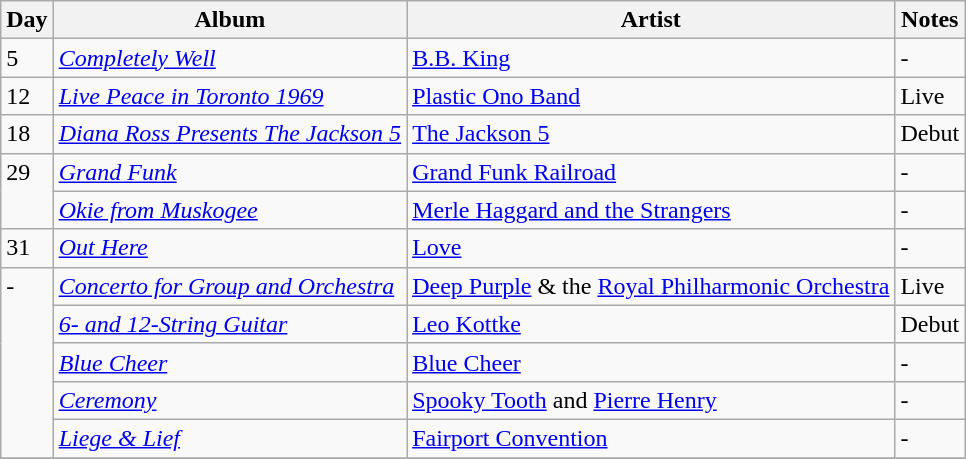<table class="wikitable">
<tr>
<th>Day</th>
<th>Album</th>
<th>Artist</th>
<th>Notes</th>
</tr>
<tr>
<td style="vertical-align:top;">5</td>
<td><em><a href='#'>Completely Well</a></em></td>
<td><a href='#'>B.B. King</a></td>
<td>-</td>
</tr>
<tr>
<td style="vertical-align:top;">12</td>
<td><em><a href='#'>Live Peace in Toronto 1969</a></em></td>
<td><a href='#'>Plastic Ono Band</a></td>
<td>Live</td>
</tr>
<tr>
<td style="vertical-align:top;">18</td>
<td><em><a href='#'>Diana Ross Presents The Jackson 5</a></em></td>
<td><a href='#'>The Jackson 5</a></td>
<td>Debut</td>
</tr>
<tr>
<td rowspan="2" style="vertical-align:top;">29</td>
<td><em><a href='#'>Grand Funk</a></em></td>
<td><a href='#'>Grand Funk Railroad</a></td>
<td>-</td>
</tr>
<tr>
<td><em><a href='#'>Okie from Muskogee</a></em></td>
<td><a href='#'>Merle Haggard and the Strangers</a></td>
<td>-</td>
</tr>
<tr>
<td style="vertical-align:top;">31</td>
<td><em><a href='#'>Out Here</a></em></td>
<td><a href='#'>Love</a></td>
<td>-</td>
</tr>
<tr>
<td rowspan="5" style="vertical-align:top;">-</td>
<td><em><a href='#'>Concerto for Group and Orchestra</a></em></td>
<td><a href='#'>Deep Purple</a> & the <a href='#'>Royal Philharmonic Orchestra</a></td>
<td>Live</td>
</tr>
<tr>
<td><em><a href='#'>6- and 12-String Guitar</a></em></td>
<td><a href='#'>Leo Kottke</a></td>
<td>Debut</td>
</tr>
<tr>
<td><em><a href='#'>Blue Cheer</a></em></td>
<td><a href='#'>Blue Cheer</a></td>
<td>-</td>
</tr>
<tr>
<td><em><a href='#'>Ceremony</a></em></td>
<td><a href='#'>Spooky Tooth</a> and <a href='#'>Pierre Henry</a></td>
<td>-</td>
</tr>
<tr>
<td><em><a href='#'>Liege & Lief</a></em></td>
<td><a href='#'>Fairport Convention</a></td>
<td>-</td>
</tr>
<tr>
</tr>
</table>
